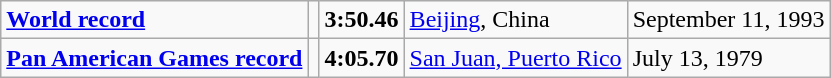<table class="wikitable">
<tr>
<td><strong><a href='#'>World record</a></strong></td>
<td></td>
<td><strong>3:50.46</strong></td>
<td><a href='#'>Beijing</a>, China</td>
<td>September 11, 1993</td>
</tr>
<tr>
<td><strong><a href='#'>Pan American Games record</a></strong></td>
<td></td>
<td><strong>4:05.70</strong></td>
<td><a href='#'>San Juan, Puerto Rico</a></td>
<td>July 13, 1979</td>
</tr>
</table>
